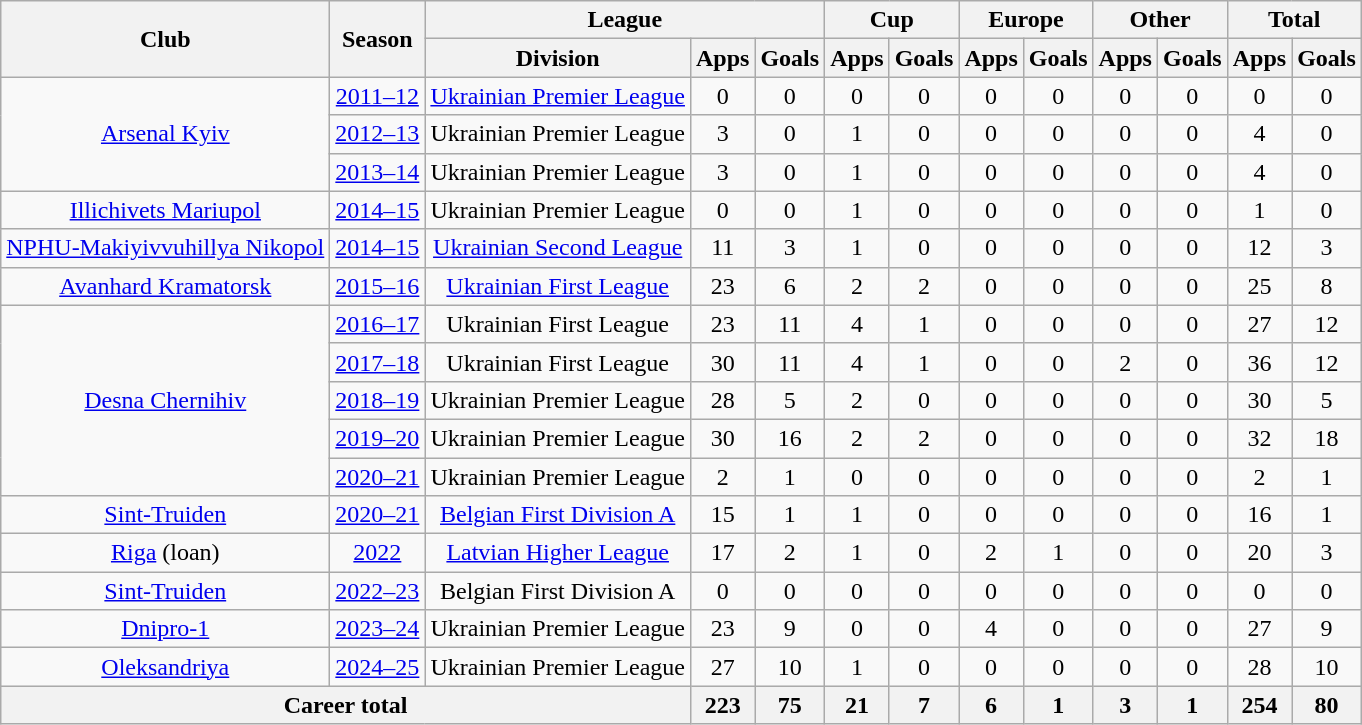<table class="wikitable" style="text-align:center">
<tr>
<th rowspan="2">Club</th>
<th rowspan="2">Season</th>
<th colspan="3">League</th>
<th colspan="2">Cup</th>
<th colspan="2">Europe</th>
<th colspan="2">Other</th>
<th colspan="2">Total</th>
</tr>
<tr>
<th>Division</th>
<th>Apps</th>
<th>Goals</th>
<th>Apps</th>
<th>Goals</th>
<th>Apps</th>
<th>Goals</th>
<th>Apps</th>
<th>Goals</th>
<th>Apps</th>
<th>Goals</th>
</tr>
<tr>
<td rowspan="3"><a href='#'>Arsenal Kyiv</a></td>
<td><a href='#'>2011–12</a></td>
<td><a href='#'>Ukrainian Premier League</a></td>
<td>0</td>
<td>0</td>
<td>0</td>
<td>0</td>
<td>0</td>
<td>0</td>
<td>0</td>
<td>0</td>
<td>0</td>
<td>0</td>
</tr>
<tr>
<td><a href='#'>2012–13</a></td>
<td>Ukrainian Premier League</td>
<td>3</td>
<td>0</td>
<td>1</td>
<td>0</td>
<td>0</td>
<td>0</td>
<td>0</td>
<td>0</td>
<td>4</td>
<td>0</td>
</tr>
<tr>
<td><a href='#'>2013–14</a></td>
<td>Ukrainian Premier League</td>
<td>3</td>
<td>0</td>
<td>1</td>
<td>0</td>
<td>0</td>
<td>0</td>
<td>0</td>
<td>0</td>
<td>4</td>
<td>0</td>
</tr>
<tr>
<td rowspan="1"><a href='#'>Illichivets Mariupol</a></td>
<td><a href='#'>2014–15</a></td>
<td>Ukrainian Premier League</td>
<td>0</td>
<td>0</td>
<td>1</td>
<td>0</td>
<td>0</td>
<td>0</td>
<td>0</td>
<td>0</td>
<td>1</td>
<td>0</td>
</tr>
<tr>
<td rowspan="1"><a href='#'>NPHU-Makiyivvuhillya Nikopol</a></td>
<td><a href='#'>2014–15</a></td>
<td><a href='#'>Ukrainian Second League</a></td>
<td>11</td>
<td>3</td>
<td>1</td>
<td>0</td>
<td>0</td>
<td>0</td>
<td>0</td>
<td>0</td>
<td>12</td>
<td>3</td>
</tr>
<tr>
<td rowspan="1"><a href='#'>Avanhard Kramatorsk</a></td>
<td><a href='#'>2015–16</a></td>
<td><a href='#'>Ukrainian First League</a></td>
<td>23</td>
<td>6</td>
<td>2</td>
<td>2</td>
<td>0</td>
<td>0</td>
<td>0</td>
<td>0</td>
<td>25</td>
<td>8</td>
</tr>
<tr>
<td rowspan="5"><a href='#'>Desna Chernihiv</a></td>
<td><a href='#'>2016–17</a></td>
<td>Ukrainian First League</td>
<td>23</td>
<td>11</td>
<td>4</td>
<td>1</td>
<td>0</td>
<td>0</td>
<td>0</td>
<td>0</td>
<td>27</td>
<td>12</td>
</tr>
<tr>
<td><a href='#'>2017–18</a></td>
<td>Ukrainian First League</td>
<td>30</td>
<td>11</td>
<td>4</td>
<td>1</td>
<td>0</td>
<td>0</td>
<td>2</td>
<td>0</td>
<td>36</td>
<td>12</td>
</tr>
<tr>
<td><a href='#'>2018–19</a></td>
<td>Ukrainian Premier League</td>
<td>28</td>
<td>5</td>
<td>2</td>
<td>0</td>
<td>0</td>
<td>0</td>
<td>0</td>
<td>0</td>
<td>30</td>
<td>5</td>
</tr>
<tr>
<td><a href='#'>2019–20</a></td>
<td>Ukrainian Premier League</td>
<td>30</td>
<td>16</td>
<td>2</td>
<td>2</td>
<td>0</td>
<td>0</td>
<td>0</td>
<td>0</td>
<td>32</td>
<td>18</td>
</tr>
<tr>
<td><a href='#'>2020–21</a></td>
<td>Ukrainian Premier League</td>
<td>2</td>
<td>1</td>
<td>0</td>
<td>0</td>
<td>0</td>
<td>0</td>
<td>0</td>
<td>0</td>
<td>2</td>
<td>1</td>
</tr>
<tr>
<td rowspan="1"><a href='#'>Sint-Truiden</a></td>
<td><a href='#'>2020–21</a></td>
<td><a href='#'>Belgian First Division A</a></td>
<td>15</td>
<td>1</td>
<td>1</td>
<td>0</td>
<td>0</td>
<td>0</td>
<td>0</td>
<td>0</td>
<td>16</td>
<td>1</td>
</tr>
<tr>
<td rowspan="1"><a href='#'>Riga</a> (loan)</td>
<td><a href='#'>2022</a></td>
<td><a href='#'>Latvian Higher League</a></td>
<td>17</td>
<td>2</td>
<td>1</td>
<td>0</td>
<td>2</td>
<td>1</td>
<td>0</td>
<td>0</td>
<td>20</td>
<td>3</td>
</tr>
<tr>
<td rowspan="1"><a href='#'>Sint-Truiden</a></td>
<td><a href='#'>2022–23</a></td>
<td>Belgian First Division A</td>
<td>0</td>
<td>0</td>
<td>0</td>
<td>0</td>
<td>0</td>
<td>0</td>
<td>0</td>
<td>0</td>
<td>0</td>
<td>0</td>
</tr>
<tr>
<td rowspan="1"><a href='#'>Dnipro-1</a></td>
<td><a href='#'>2023–24</a></td>
<td>Ukrainian Premier League</td>
<td>23</td>
<td>9</td>
<td>0</td>
<td>0</td>
<td>4</td>
<td>0</td>
<td>0</td>
<td>0</td>
<td>27</td>
<td>9</td>
</tr>
<tr>
<td rowspan="1"><a href='#'>Oleksandriya</a></td>
<td><a href='#'>2024–25</a></td>
<td>Ukrainian Premier League</td>
<td>27</td>
<td>10</td>
<td>1</td>
<td>0</td>
<td>0</td>
<td>0</td>
<td>0</td>
<td>0</td>
<td>28</td>
<td>10</td>
</tr>
<tr>
<th colspan="3">Career total</th>
<th>223</th>
<th>75</th>
<th>21</th>
<th>7</th>
<th>6</th>
<th>1</th>
<th>3</th>
<th>1</th>
<th>254</th>
<th>80</th>
</tr>
</table>
